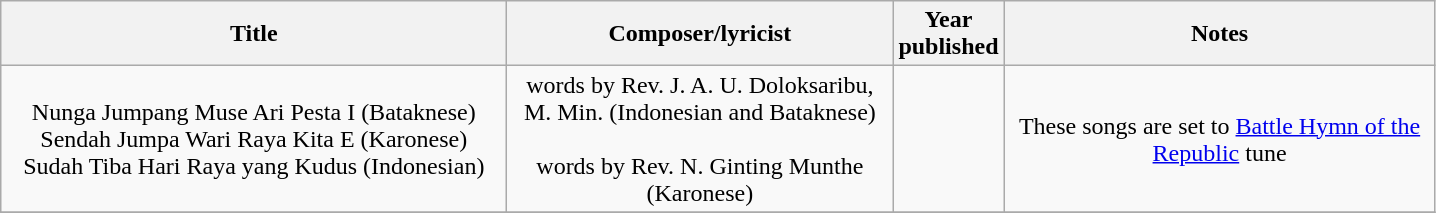<table class="wikitable" style="text-align:center;">
<tr>
<th width="330">Title</th>
<th width="250">Composer/lyricist</th>
<th width="20">Year published</th>
<th width="280">Notes</th>
</tr>
<tr>
<td>Nunga Jumpang Muse Ari Pesta I (Bataknese)<br>Sendah Jumpa Wari Raya Kita E (Karonese)<br>Sudah Tiba Hari Raya yang Kudus (Indonesian)</td>
<td>words by Rev. J. A. U. Doloksaribu, M. Min. (Indonesian and Bataknese)<br><br>words by Rev. N. Ginting Munthe (Karonese)</td>
<td></td>
<td>These songs are set to <a href='#'>Battle Hymn of the Republic</a> tune</td>
</tr>
<tr>
</tr>
</table>
